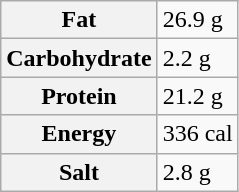<table class="wikitable">
<tr>
<th>Fat</th>
<td>26.9 g</td>
</tr>
<tr>
<th>Carbohydrate</th>
<td>2.2 g</td>
</tr>
<tr>
<th>Protein</th>
<td>21.2 g</td>
</tr>
<tr>
<th>Energy</th>
<td>336 cal</td>
</tr>
<tr>
<th>Salt</th>
<td>2.8 g</td>
</tr>
</table>
